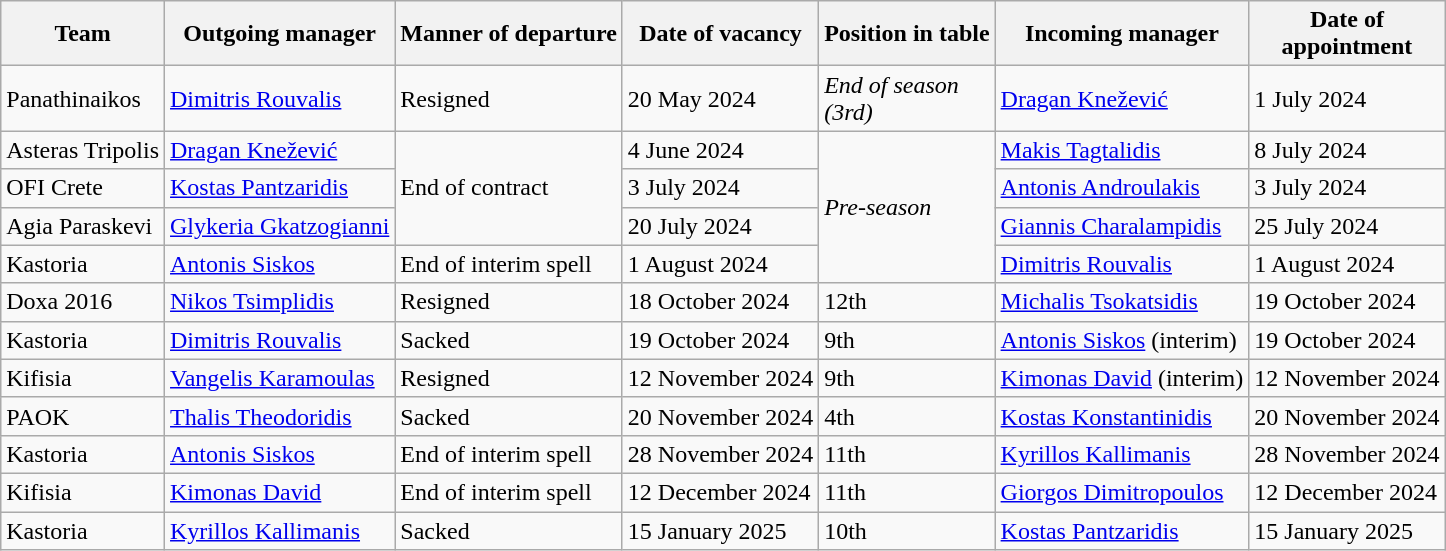<table class="wikitable sortable">
<tr>
<th>Team</th>
<th>Outgoing manager</th>
<th>Manner of departure</th>
<th>Date of vacancy</th>
<th>Position in table</th>
<th>Incoming manager</th>
<th>Date of<br>appointment</th>
</tr>
<tr>
<td>Panathinaikos</td>
<td> <a href='#'>Dimitris Rouvalis</a></td>
<td>Resigned</td>
<td>20 May 2024</td>
<td><em>End of season<br>(3rd)</em></td>
<td> <a href='#'>Dragan Knežević</a></td>
<td>1 July 2024</td>
</tr>
<tr>
<td>Asteras Tripolis</td>
<td> <a href='#'>Dragan Knežević</a></td>
<td rowspan=3>End of contract</td>
<td>4 June 2024</td>
<td rowspan=4><em>Pre-season</em></td>
<td> <a href='#'>Makis Tagtalidis</a></td>
<td>8 July 2024</td>
</tr>
<tr>
<td>OFI Crete</td>
<td> <a href='#'>Kostas Pantzaridis</a></td>
<td>3 July 2024</td>
<td> <a href='#'>Antonis Androulakis</a></td>
<td>3 July 2024</td>
</tr>
<tr>
<td>Agia Paraskevi</td>
<td> <a href='#'>Glykeria Gkatzogianni</a></td>
<td>20 July 2024</td>
<td> <a href='#'>Giannis Charalampidis</a></td>
<td>25 July 2024</td>
</tr>
<tr>
<td>Kastoria</td>
<td> <a href='#'>Antonis Siskos</a></td>
<td>End of interim spell</td>
<td>1 August 2024</td>
<td> <a href='#'>Dimitris Rouvalis</a></td>
<td>1 August 2024</td>
</tr>
<tr>
<td>Doxa 2016</td>
<td> <a href='#'>Nikos Tsimplidis</a></td>
<td>Resigned</td>
<td>18 October 2024</td>
<td>12th</td>
<td> <a href='#'>Michalis Tsokatsidis</a></td>
<td>19 October 2024</td>
</tr>
<tr>
<td>Kastoria</td>
<td> <a href='#'>Dimitris Rouvalis</a></td>
<td>Sacked</td>
<td>19 October 2024</td>
<td>9th</td>
<td> <a href='#'>Antonis Siskos</a> (interim)</td>
<td>19 October 2024</td>
</tr>
<tr>
<td>Kifisia</td>
<td> <a href='#'>Vangelis Karamoulas</a></td>
<td>Resigned</td>
<td>12 November 2024</td>
<td>9th</td>
<td> <a href='#'>Kimonas David</a> (interim)</td>
<td>12 November 2024</td>
</tr>
<tr>
<td>PAOK</td>
<td> <a href='#'>Thalis Theodoridis</a></td>
<td>Sacked</td>
<td>20 November 2024</td>
<td>4th</td>
<td> <a href='#'>Kostas Konstantinidis</a></td>
<td>20 November 2024</td>
</tr>
<tr>
<td>Kastoria</td>
<td> <a href='#'>Antonis Siskos</a></td>
<td>End of interim spell</td>
<td>28 November 2024</td>
<td>11th</td>
<td> <a href='#'>Kyrillos Kallimanis</a></td>
<td>28 November 2024</td>
</tr>
<tr>
<td>Kifisia</td>
<td> <a href='#'>Kimonas David</a></td>
<td>End of interim spell</td>
<td>12 December 2024</td>
<td>11th</td>
<td> <a href='#'>Giorgos Dimitropoulos</a></td>
<td>12 December 2024</td>
</tr>
<tr>
<td>Kastoria</td>
<td> <a href='#'>Kyrillos Kallimanis</a></td>
<td>Sacked</td>
<td>15 January 2025</td>
<td>10th</td>
<td> <a href='#'>Kostas Pantzaridis</a></td>
<td>15 January 2025</td>
</tr>
</table>
